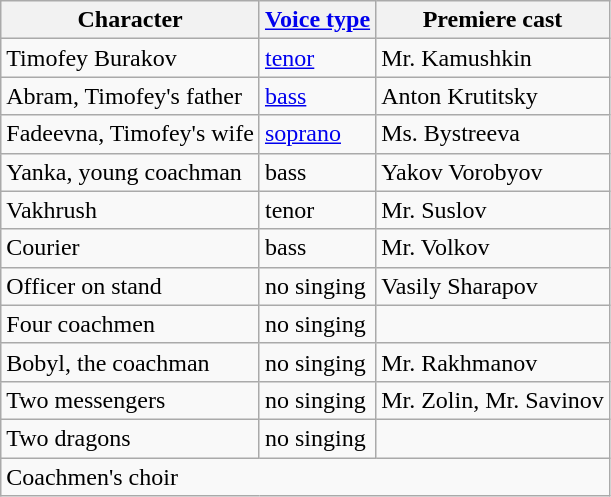<table class="wikitable">
<tr>
<th>Character</th>
<th><a href='#'>Voice type</a></th>
<th>Premiere cast</th>
</tr>
<tr>
<td>Timofey Burakov</td>
<td><a href='#'>tenor</a></td>
<td>Mr. Kamushkin</td>
</tr>
<tr>
<td>Abram, Timofey's father</td>
<td><a href='#'>bass</a></td>
<td>Anton Krutitsky</td>
</tr>
<tr>
<td>Fadeevna, Timofey's wife</td>
<td><a href='#'>soprano</a></td>
<td>Ms. Bystreeva</td>
</tr>
<tr>
<td>Yanka, young coachman</td>
<td>bass</td>
<td>Yakov Vorobyov</td>
</tr>
<tr>
<td>Vakhrush</td>
<td>tenor</td>
<td>Mr. Suslov</td>
</tr>
<tr>
<td>Courier</td>
<td>bass</td>
<td>Mr. Volkov</td>
</tr>
<tr>
<td>Officer on stand</td>
<td>no singing</td>
<td>Vasily Sharapov</td>
</tr>
<tr>
<td>Four coachmen</td>
<td>no singing</td>
<td></td>
</tr>
<tr>
<td>Bobyl, the coachman</td>
<td>no singing</td>
<td>Mr. Rakhmanov</td>
</tr>
<tr>
<td>Two messengers</td>
<td>no singing</td>
<td>Mr. Zolin, Mr. Savinov</td>
</tr>
<tr>
<td>Two dragons</td>
<td>no singing</td>
<td></td>
</tr>
<tr>
<td colspan="3">Coachmen's choir</td>
</tr>
</table>
